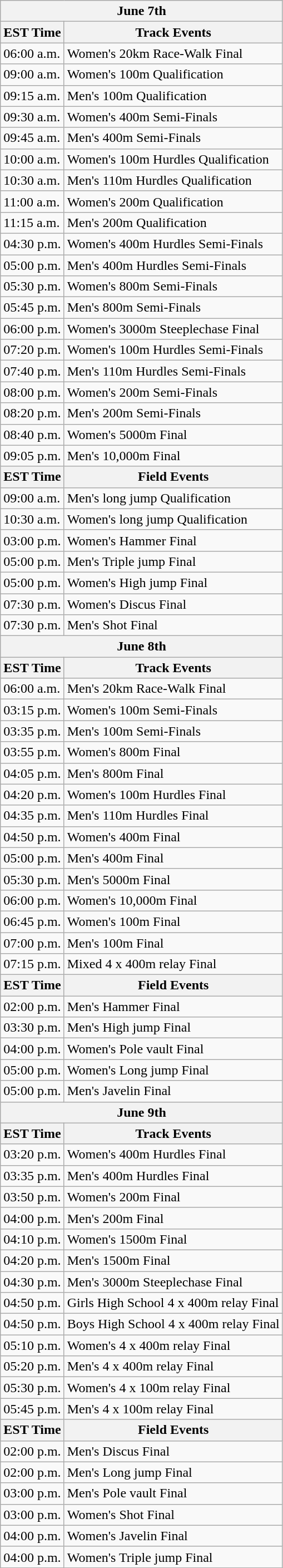<table class="wikitable sortable">
<tr>
<th colspan=2>June 7th</th>
</tr>
<tr>
<th>EST Time</th>
<th>Track Events</th>
</tr>
<tr>
<td>06:00 a.m.</td>
<td>Women's 20km Race-Walk Final</td>
</tr>
<tr>
<td>09:00 a.m.</td>
<td>Women's 100m Qualification</td>
</tr>
<tr>
<td>09:15 a.m.</td>
<td>Men's 100m Qualification</td>
</tr>
<tr>
<td>09:30 a.m.</td>
<td>Women's 400m Semi-Finals</td>
</tr>
<tr>
<td>09:45 a.m.</td>
<td>Men's 400m Semi-Finals</td>
</tr>
<tr>
<td>10:00 a.m.</td>
<td>Women's 100m Hurdles Qualification</td>
</tr>
<tr>
<td>10:30 a.m.</td>
<td>Men's 110m Hurdles Qualification</td>
</tr>
<tr>
<td>11:00 a.m.</td>
<td>Women's 200m Qualification</td>
</tr>
<tr>
<td>11:15 a.m.</td>
<td>Men's 200m Qualification</td>
</tr>
<tr>
<td>04:30 p.m.</td>
<td>Women's 400m Hurdles Semi-Finals</td>
</tr>
<tr>
<td>05:00 p.m.</td>
<td>Men's 400m Hurdles Semi-Finals</td>
</tr>
<tr>
<td>05:30 p.m.</td>
<td>Women's 800m Semi-Finals</td>
</tr>
<tr>
<td>05:45 p.m.</td>
<td>Men's 800m Semi-Finals</td>
</tr>
<tr>
<td>06:00 p.m.</td>
<td>Women's 3000m Steeplechase Final</td>
</tr>
<tr>
<td>07:20 p.m.</td>
<td>Women's 100m Hurdles Semi-Finals</td>
</tr>
<tr>
<td>07:40 p.m.</td>
<td>Men's 110m Hurdles Semi-Finals</td>
</tr>
<tr>
<td>08:00 p.m.</td>
<td>Women's 200m Semi-Finals</td>
</tr>
<tr>
<td>08:20 p.m.</td>
<td>Men's 200m Semi-Finals</td>
</tr>
<tr>
<td>08:40 p.m.</td>
<td>Women's 5000m Final</td>
</tr>
<tr>
<td>09:05 p.m.</td>
<td>Men's 10,000m Final</td>
</tr>
<tr>
<th>EST Time</th>
<th>Field Events</th>
</tr>
<tr>
<td>09:00 a.m.</td>
<td>Men's long jump Qualification</td>
</tr>
<tr>
<td>10:30 a.m.</td>
<td>Women's long jump Qualification</td>
</tr>
<tr>
<td>03:00 p.m.</td>
<td>Women's Hammer Final</td>
</tr>
<tr>
<td>05:00 p.m.</td>
<td>Men's Triple jump Final</td>
</tr>
<tr>
<td>05:00 p.m.</td>
<td>Women's High jump Final</td>
</tr>
<tr>
<td>07:30 p.m.</td>
<td>Women's Discus Final</td>
</tr>
<tr>
<td>07:30 p.m.</td>
<td>Men's Shot Final</td>
</tr>
<tr>
<th colspan=2>June 8th</th>
</tr>
<tr>
<th>EST Time</th>
<th>Track Events</th>
</tr>
<tr>
<td>06:00 a.m.</td>
<td>Men's 20km Race-Walk Final</td>
</tr>
<tr>
<td>03:15 p.m.</td>
<td>Women's 100m Semi-Finals</td>
</tr>
<tr>
<td>03:35 p.m.</td>
<td>Men's 100m Semi-Finals</td>
</tr>
<tr>
<td>03:55 p.m.</td>
<td>Women's 800m Final</td>
</tr>
<tr>
<td>04:05 p.m.</td>
<td>Men's 800m Final</td>
</tr>
<tr>
<td>04:20 p.m.</td>
<td>Women's 100m Hurdles Final</td>
</tr>
<tr>
<td>04:35 p.m.</td>
<td>Men's 110m Hurdles Final</td>
</tr>
<tr>
<td>04:50 p.m.</td>
<td>Women's 400m Final</td>
</tr>
<tr>
<td>05:00 p.m.</td>
<td>Men's 400m Final</td>
</tr>
<tr>
<td>05:30 p.m.</td>
<td>Men's 5000m Final</td>
</tr>
<tr>
<td>06:00 p.m.</td>
<td>Women's 10,000m Final</td>
</tr>
<tr>
<td>06:45 p.m.</td>
<td>Women's 100m Final</td>
</tr>
<tr>
<td>07:00 p.m.</td>
<td>Men's 100m Final</td>
</tr>
<tr>
<td>07:15 p.m.</td>
<td>Mixed 4 x 400m relay Final</td>
</tr>
<tr>
<th>EST Time</th>
<th>Field Events</th>
</tr>
<tr>
<td>02:00 p.m.</td>
<td>Men's Hammer Final</td>
</tr>
<tr>
<td>03:30 p.m.</td>
<td>Men's High jump Final</td>
</tr>
<tr>
<td>04:00 p.m.</td>
<td>Women's Pole vault Final</td>
</tr>
<tr>
<td>05:00 p.m.</td>
<td>Women's Long jump Final</td>
</tr>
<tr>
<td>05:00 p.m.</td>
<td>Men's Javelin Final</td>
</tr>
<tr>
<th colspan=2>June 9th</th>
</tr>
<tr>
<th>EST Time</th>
<th>Track Events</th>
</tr>
<tr>
<td>03:20 p.m.</td>
<td>Women's 400m Hurdles Final</td>
</tr>
<tr>
<td>03:35 p.m.</td>
<td>Men's 400m Hurdles Final</td>
</tr>
<tr>
<td>03:50 p.m.</td>
<td>Women's 200m Final</td>
</tr>
<tr>
<td>04:00 p.m.</td>
<td>Men's 200m Final</td>
</tr>
<tr>
<td>04:10 p.m.</td>
<td>Women's 1500m Final</td>
</tr>
<tr>
<td>04:20 p.m.</td>
<td>Men's 1500m Final</td>
</tr>
<tr>
<td>04:30 p.m.</td>
<td>Men's 3000m Steeplechase Final</td>
</tr>
<tr>
<td>04:50 p.m.</td>
<td>Girls High School 4 x 400m relay Final</td>
</tr>
<tr>
<td>04:50 p.m.</td>
<td>Boys High School 4 x 400m relay Final</td>
</tr>
<tr>
<td>05:10 p.m.</td>
<td>Women's 4 x 400m relay Final</td>
</tr>
<tr>
<td>05:20 p.m.</td>
<td>Men's 4 x 400m relay Final</td>
</tr>
<tr>
<td>05:30 p.m.</td>
<td>Women's 4 x 100m relay Final</td>
</tr>
<tr>
<td>05:45 p.m.</td>
<td>Men's 4 x 100m relay Final</td>
</tr>
<tr>
<th>EST Time</th>
<th>Field Events</th>
</tr>
<tr>
<td>02:00 p.m.</td>
<td>Men's Discus Final</td>
</tr>
<tr>
<td>02:00 p.m.</td>
<td>Men's Long jump Final</td>
</tr>
<tr>
<td>03:00 p.m.</td>
<td>Men's Pole vault Final</td>
</tr>
<tr>
<td>03:00 p.m.</td>
<td>Women's Shot Final</td>
</tr>
<tr>
<td>04:00 p.m.</td>
<td>Women's Javelin Final</td>
</tr>
<tr>
<td>04:00 p.m.</td>
<td>Women's Triple jump Final</td>
</tr>
</table>
